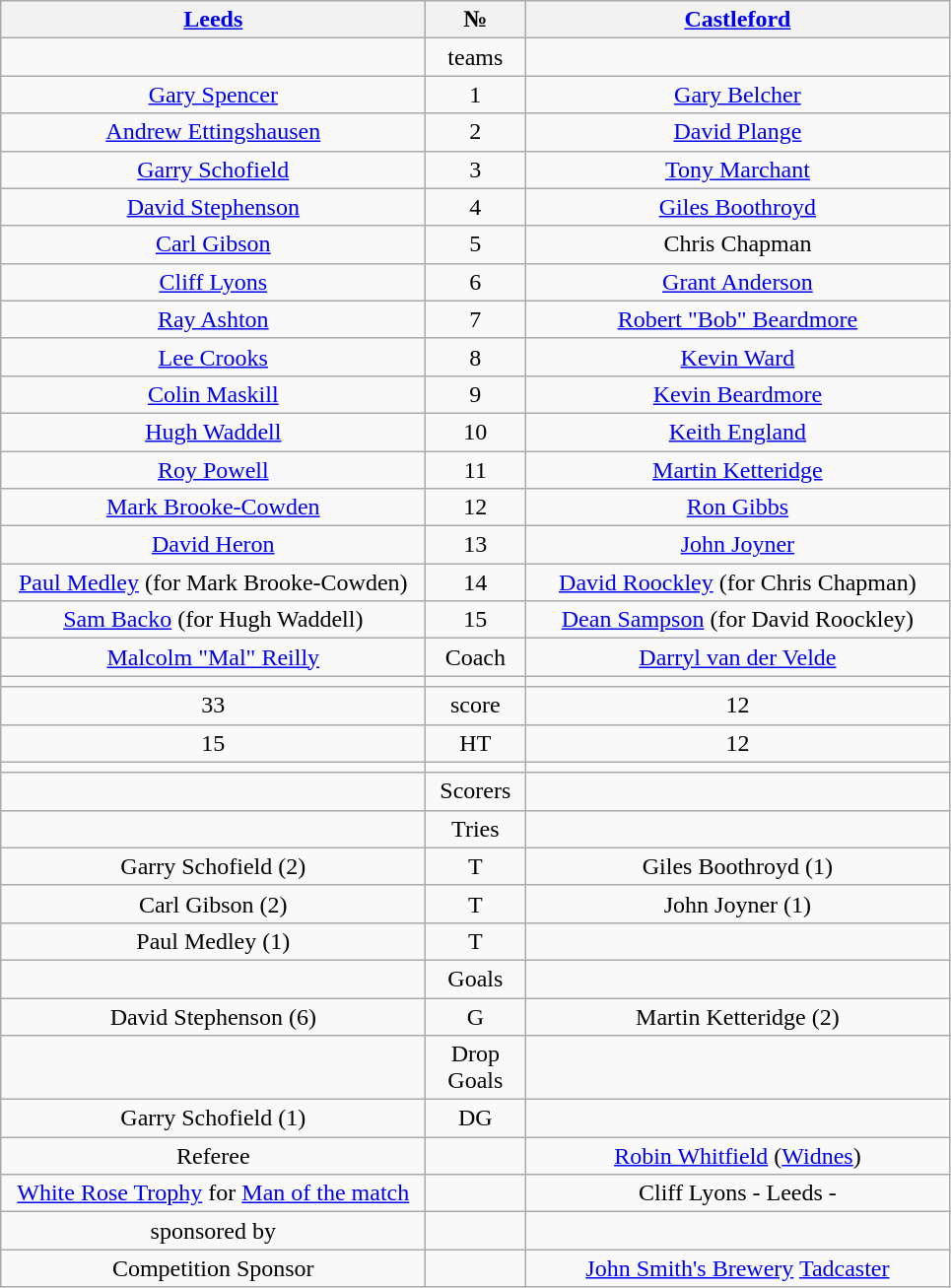<table class="wikitable" style="text-align:center;">
<tr>
<th width=280 abbr=winner><a href='#'>Leeds</a></th>
<th width=60 abbr="Number">№</th>
<th width=280 abbr=runner-up><a href='#'>Castleford</a></th>
</tr>
<tr>
<td></td>
<td>teams</td>
<td></td>
</tr>
<tr>
<td><a href='#'>Gary Spencer</a></td>
<td>1</td>
<td><a href='#'>Gary Belcher</a></td>
</tr>
<tr>
<td><a href='#'>Andrew Ettingshausen</a></td>
<td>2</td>
<td><a href='#'>David Plange</a></td>
</tr>
<tr>
<td><a href='#'>Garry Schofield</a></td>
<td>3</td>
<td><a href='#'>Tony Marchant</a></td>
</tr>
<tr>
<td><a href='#'>David Stephenson</a></td>
<td>4</td>
<td><a href='#'>Giles Boothroyd</a></td>
</tr>
<tr>
<td><a href='#'>Carl Gibson</a></td>
<td>5</td>
<td>Chris Chapman</td>
</tr>
<tr>
<td><a href='#'>Cliff Lyons</a></td>
<td>6</td>
<td><a href='#'>Grant Anderson</a></td>
</tr>
<tr>
<td><a href='#'>Ray Ashton</a></td>
<td>7</td>
<td><a href='#'>Robert "Bob" Beardmore</a></td>
</tr>
<tr>
<td><a href='#'>Lee Crooks</a></td>
<td>8</td>
<td><a href='#'>Kevin Ward</a></td>
</tr>
<tr>
<td><a href='#'>Colin Maskill</a></td>
<td>9</td>
<td><a href='#'>Kevin Beardmore</a></td>
</tr>
<tr>
<td><a href='#'>Hugh Waddell</a></td>
<td>10</td>
<td><a href='#'>Keith England</a></td>
</tr>
<tr>
<td><a href='#'>Roy Powell</a></td>
<td>11</td>
<td><a href='#'>Martin Ketteridge</a></td>
</tr>
<tr>
<td><a href='#'>Mark Brooke-Cowden</a></td>
<td>12</td>
<td><a href='#'>Ron Gibbs</a></td>
</tr>
<tr>
<td><a href='#'>David Heron</a></td>
<td>13</td>
<td><a href='#'>John Joyner</a></td>
</tr>
<tr>
<td><a href='#'>Paul Medley</a> (for Mark Brooke-Cowden)</td>
<td>14</td>
<td><a href='#'>David Roockley</a> (for Chris Chapman)</td>
</tr>
<tr>
<td><a href='#'>Sam Backo</a> (for Hugh Waddell)</td>
<td>15</td>
<td><a href='#'>Dean Sampson</a> (for David Roockley)</td>
</tr>
<tr>
<td><a href='#'>Malcolm "Mal" Reilly</a></td>
<td>Coach</td>
<td><a href='#'>Darryl van der Velde</a></td>
</tr>
<tr>
<td></td>
<td></td>
<td></td>
</tr>
<tr>
<td>33</td>
<td>score</td>
<td>12</td>
</tr>
<tr>
<td>15</td>
<td>HT</td>
<td>12</td>
</tr>
<tr>
<td></td>
<td></td>
<td></td>
</tr>
<tr>
<td></td>
<td>Scorers</td>
<td></td>
</tr>
<tr>
<td></td>
<td>Tries</td>
<td></td>
</tr>
<tr>
<td>Garry Schofield (2)</td>
<td>T</td>
<td>Giles Boothroyd (1)</td>
</tr>
<tr>
<td>Carl Gibson (2)</td>
<td>T</td>
<td>John Joyner (1)</td>
</tr>
<tr>
<td>Paul Medley (1)</td>
<td>T</td>
<td></td>
</tr>
<tr>
<td></td>
<td>Goals</td>
<td></td>
</tr>
<tr>
<td>David Stephenson (6)</td>
<td>G</td>
<td>Martin Ketteridge (2)</td>
</tr>
<tr>
<td></td>
<td>Drop Goals</td>
<td></td>
</tr>
<tr>
<td>Garry Schofield (1)</td>
<td>DG</td>
<td></td>
</tr>
<tr>
<td>Referee</td>
<td></td>
<td><a href='#'>Robin Whitfield</a> (<a href='#'>Widnes</a>)</td>
</tr>
<tr>
<td><a href='#'>White Rose Trophy</a> for <a href='#'>Man of the match</a></td>
<td></td>
<td>Cliff Lyons - Leeds - </td>
</tr>
<tr>
<td>sponsored by</td>
<td></td>
<td></td>
</tr>
<tr>
<td>Competition Sponsor</td>
<td></td>
<td><a href='#'>John Smith's Brewery</a> <a href='#'>Tadcaster</a></td>
</tr>
</table>
